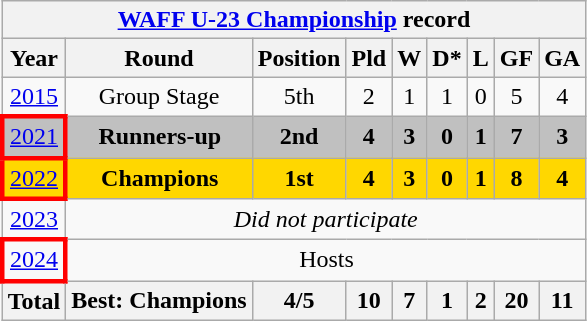<table class="wikitable" style="text-align: center;">
<tr>
<th colspan=10><a href='#'>WAFF U-23 Championship</a> record</th>
</tr>
<tr>
<th>Year</th>
<th>Round</th>
<th>Position</th>
<th>Pld</th>
<th>W</th>
<th>D*</th>
<th>L</th>
<th>GF</th>
<th>GA</th>
</tr>
<tr>
<td> <a href='#'>2015</a></td>
<td>Group Stage</td>
<td>5th</td>
<td>2</td>
<td>1</td>
<td>1</td>
<td>0</td>
<td>5</td>
<td>4</td>
</tr>
<tr bgcolor=silver>
<td style="border: 3px solid red"> <a href='#'>2021</a></td>
<td><strong>Runners-up</strong></td>
<td><strong>2nd</strong></td>
<td><strong>4</strong></td>
<td><strong>3</strong></td>
<td><strong>0</strong></td>
<td><strong>1</strong></td>
<td><strong>7</strong></td>
<td><strong>3</strong></td>
</tr>
<tr bgcolor=gold>
<td style="border: 3px solid red"> <a href='#'>2022</a></td>
<td><strong>Champions</strong></td>
<td><strong>1st</strong></td>
<td><strong>4</strong></td>
<td><strong>3</strong></td>
<td><strong>0</strong></td>
<td><strong>1</strong></td>
<td><strong>8</strong></td>
<td><strong>4</strong></td>
</tr>
<tr>
<td> <a href='#'>2023</a></td>
<td colspan=8><em>Did not participate</em></td>
</tr>
<tr>
<td style="border: 3px solid red"> <a href='#'>2024</a></td>
<td colspan=8>Hosts</td>
</tr>
<tr>
<th><strong>Total</strong></th>
<th>Best: Champions</th>
<th>4/5</th>
<th>10</th>
<th>7</th>
<th>1</th>
<th>2</th>
<th>20</th>
<th>11</th>
</tr>
</table>
